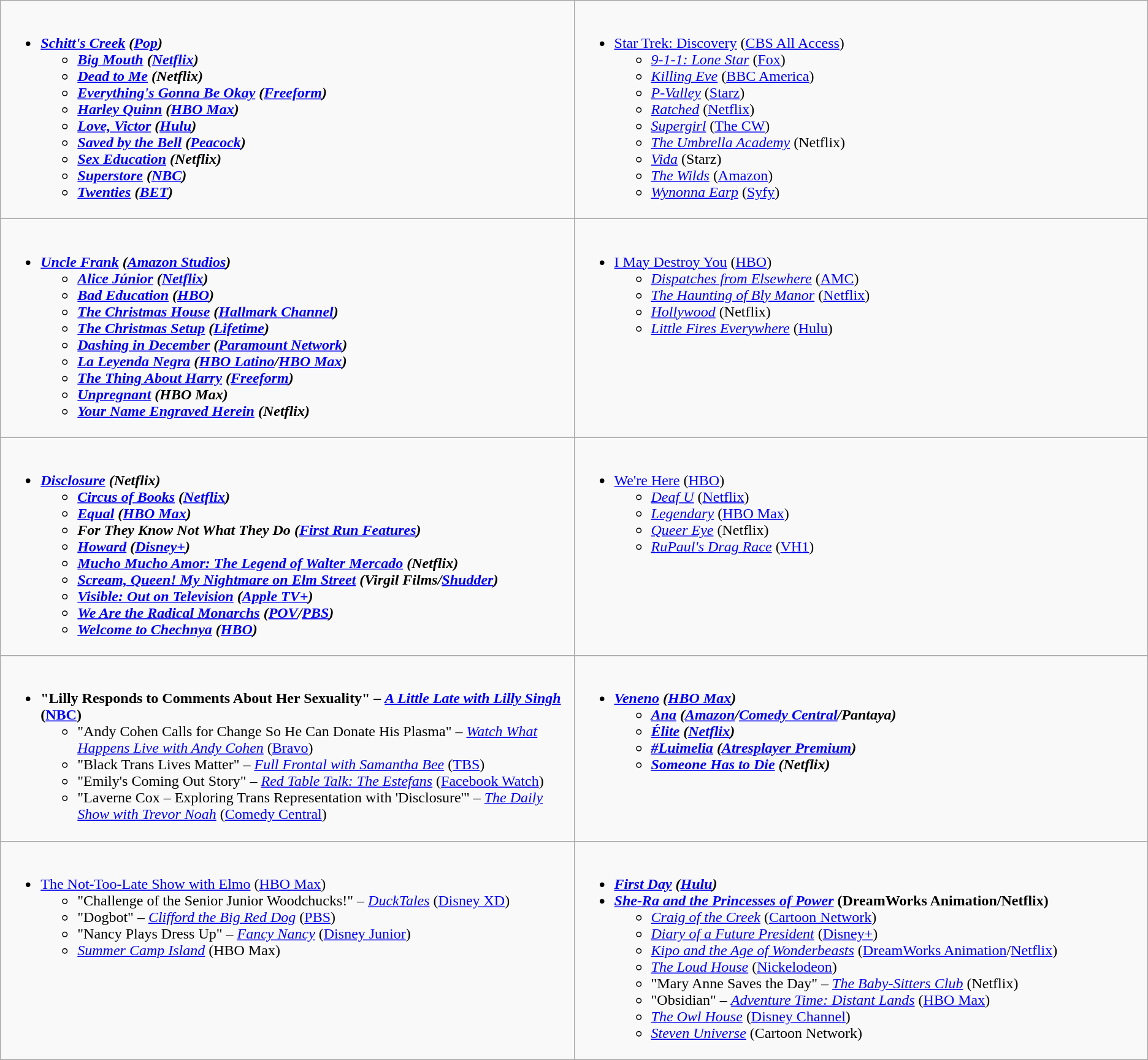<table class=wikitable>
<tr>
<td style="vertical-align:top; width:50%;"><br><ul><li><strong><em><a href='#'>Schitt's Creek</a><em> (<a href='#'>Pop</a>)<strong><ul><li></em><a href='#'>Big Mouth</a><em> (<a href='#'>Netflix</a>)</li><li></em><a href='#'>Dead to Me</a><em> (Netflix)</li><li></em><a href='#'>Everything's Gonna Be Okay</a><em> (<a href='#'>Freeform</a>)</li><li></em><a href='#'>Harley Quinn</a><em> (<a href='#'>HBO Max</a>)</li><li></em><a href='#'>Love, Victor</a><em> (<a href='#'>Hulu</a>)</li><li></em><a href='#'>Saved by the Bell</a><em> (<a href='#'>Peacock</a>)</li><li></em><a href='#'>Sex Education</a><em> (Netflix)</li><li></em><a href='#'>Superstore</a><em> (<a href='#'>NBC</a>)</li><li></em><a href='#'>Twenties</a><em> (<a href='#'>BET</a>)</li></ul></li></ul></td>
<td style="vertical-align:top; width:50%;"><br><ul><li></em></strong><a href='#'>Star Trek: Discovery</a></em> (<a href='#'>CBS All Access</a>)</strong><ul><li><em><a href='#'>9-1-1: Lone Star</a></em> (<a href='#'>Fox</a>)</li><li><em><a href='#'>Killing Eve</a></em> (<a href='#'>BBC America</a>)</li><li><em><a href='#'>P-Valley</a></em> (<a href='#'>Starz</a>)</li><li><em><a href='#'>Ratched</a></em> (<a href='#'>Netflix</a>)</li><li><em><a href='#'>Supergirl</a></em> (<a href='#'>The CW</a>)</li><li><em><a href='#'>The Umbrella Academy</a></em> (Netflix)</li><li><em><a href='#'>Vida</a></em> (Starz)</li><li><em><a href='#'>The Wilds</a></em> (<a href='#'>Amazon</a>)</li><li><em><a href='#'>Wynonna Earp</a></em> (<a href='#'>Syfy</a>)</li></ul></li></ul></td>
</tr>
<tr>
<td style="vertical-align:top; width:50%;"><br><ul><li><strong><em><a href='#'>Uncle Frank</a><em> (<a href='#'>Amazon Studios</a>)<strong><ul><li></em><a href='#'>Alice Júnior</a><em> (<a href='#'>Netflix</a>)</li><li></em><a href='#'>Bad Education</a><em> (<a href='#'>HBO</a>)</li><li></em><a href='#'>The Christmas House</a><em> (<a href='#'>Hallmark Channel</a>)</li><li></em><a href='#'>The Christmas Setup</a><em> (<a href='#'>Lifetime</a>)</li><li></em><a href='#'>Dashing in December</a><em> (<a href='#'>Paramount Network</a>)</li><li></em><a href='#'>La Leyenda Negra</a><em> (<a href='#'>HBO Latino</a>/<a href='#'>HBO Max</a>)</li><li></em><a href='#'>The Thing About Harry</a><em> (<a href='#'>Freeform</a>)</li><li></em><a href='#'>Unpregnant</a><em> (HBO Max)</li><li></em><a href='#'>Your Name Engraved Herein</a><em> (Netflix)</li></ul></li></ul></td>
<td style="vertical-align:top; width:50%;"><br><ul><li></em></strong><a href='#'>I May Destroy You</a></em> (<a href='#'>HBO</a>)</strong><ul><li><em><a href='#'>Dispatches from Elsewhere</a></em> (<a href='#'>AMC</a>)</li><li><em><a href='#'>The Haunting of Bly Manor</a></em> (<a href='#'>Netflix</a>)</li><li><em><a href='#'>Hollywood</a></em> (Netflix)</li><li><em><a href='#'>Little Fires Everywhere</a></em> (<a href='#'>Hulu</a>)</li></ul></li></ul></td>
</tr>
<tr>
<td style="vertical-align:top; width:50%;"><br><ul><li><strong><em><a href='#'>Disclosure</a><em> (Netflix)<strong><ul><li></em><a href='#'>Circus of Books</a><em> (<a href='#'>Netflix</a>)</li><li></em><a href='#'>Equal</a><em> (<a href='#'>HBO Max</a>)</li><li></em>For They Know Not What They Do<em> (<a href='#'>First Run Features</a>)</li><li></em><a href='#'>Howard</a><em> (<a href='#'>Disney+</a>)</li><li></em><a href='#'>Mucho Mucho Amor: The Legend of Walter Mercado</a><em> (Netflix)</li><li></em><a href='#'>Scream, Queen! My Nightmare on Elm Street</a><em> (Virgil Films/<a href='#'>Shudder</a>)</li><li></em><a href='#'>Visible: Out on Television</a><em> (<a href='#'>Apple TV+</a>)</li><li></em><a href='#'>We Are the Radical Monarchs</a><em> (</em><a href='#'>POV</a><em>/<a href='#'>PBS</a>)</li><li></em><a href='#'>Welcome to Chechnya</a><em> (<a href='#'>HBO</a>)</li></ul></li></ul></td>
<td style="vertical-align:top; width:50%;"><br><ul><li></em></strong><a href='#'>We're Here</a></em> (<a href='#'>HBO</a>)</strong><ul><li><em><a href='#'>Deaf U</a></em> (<a href='#'>Netflix</a>)</li><li><em><a href='#'>Legendary</a></em> (<a href='#'>HBO Max</a>)</li><li><em><a href='#'>Queer Eye</a></em> (Netflix)</li><li><em><a href='#'>RuPaul's Drag Race</a></em> (<a href='#'>VH1</a>)</li></ul></li></ul></td>
</tr>
<tr>
<td style="vertical-align:top; width:50%;"><br><ul><li><strong>"Lilly Responds to Comments About Her Sexuality" – <em><a href='#'>A Little Late with Lilly Singh</a></em> (<a href='#'>NBC</a>)</strong><ul><li>"Andy Cohen Calls for Change So He Can Donate His Plasma" – <em><a href='#'>Watch What Happens Live with Andy Cohen</a></em> (<a href='#'>Bravo</a>)</li><li>"Black Trans Lives Matter" – <em><a href='#'>Full Frontal with Samantha Bee</a></em> (<a href='#'>TBS</a>)</li><li>"Emily's Coming Out Story" – <em><a href='#'>Red Table Talk: The Estefans</a></em> (<a href='#'>Facebook Watch</a>)</li><li>"Laverne Cox – Exploring Trans Representation with 'Disclosure'" – <em><a href='#'>The Daily Show with Trevor Noah</a></em> (<a href='#'>Comedy Central</a>)</li></ul></li></ul></td>
<td style="vertical-align:top; width:50%;"><br><ul><li><strong><em><a href='#'>Veneno</a><em> (<a href='#'>HBO Max</a>)<strong><ul><li></em><a href='#'>Ana</a><em> (<a href='#'>Amazon</a>/<a href='#'>Comedy Central</a>/Pantaya)</li><li></em><a href='#'>Élite</a><em> (<a href='#'>Netflix</a>)</li><li></em><a href='#'>#Luimelia</a><em> (<a href='#'>Atresplayer Premium</a>)</li><li></em><a href='#'>Someone Has to Die</a><em> (Netflix)</li></ul></li></ul></td>
</tr>
<tr>
<td style="vertical-align:top; width:50%;"><br><ul><li></em></strong><a href='#'>The Not-Too-Late Show with Elmo</a></em> (<a href='#'>HBO Max</a>)</strong><ul><li>"Challenge of the Senior Junior Woodchucks!" – <em><a href='#'>DuckTales</a></em> (<a href='#'>Disney XD</a>)</li><li>"Dogbot" – <em><a href='#'>Clifford the Big Red Dog</a></em> (<a href='#'>PBS</a>)</li><li>"Nancy Plays Dress Up" – <em><a href='#'>Fancy Nancy</a></em> (<a href='#'>Disney Junior</a>)</li><li><em><a href='#'>Summer Camp Island</a></em> (HBO Max)</li></ul></li></ul></td>
<td style="vertical-align:top; width:50%;"><br><ul><li><strong><em><a href='#'>First Day</a><em> (<a href='#'>Hulu</a>)<strong></li><li></em></strong><a href='#'>She-Ra and the Princesses of Power</a></em> (DreamWorks Animation/Netflix)</strong><ul><li><em><a href='#'>Craig of the Creek</a></em> (<a href='#'>Cartoon Network</a>)</li><li><em><a href='#'>Diary of a Future President</a></em> (<a href='#'>Disney+</a>)</li><li><em><a href='#'>Kipo and the Age of Wonderbeasts</a></em> (<a href='#'>DreamWorks Animation</a>/<a href='#'>Netflix</a>)</li><li><em><a href='#'>The Loud House</a></em> (<a href='#'>Nickelodeon</a>)</li><li>"Mary Anne Saves the Day" – <em><a href='#'>The Baby-Sitters Club</a></em> (Netflix)</li><li>"Obsidian" – <em><a href='#'>Adventure Time: Distant Lands</a></em> (<a href='#'>HBO Max</a>)</li><li><em><a href='#'>The Owl House</a></em> (<a href='#'>Disney Channel</a>)</li><li><em><a href='#'>Steven Universe</a></em> (Cartoon Network)</li></ul></li></ul></td>
</tr>
</table>
